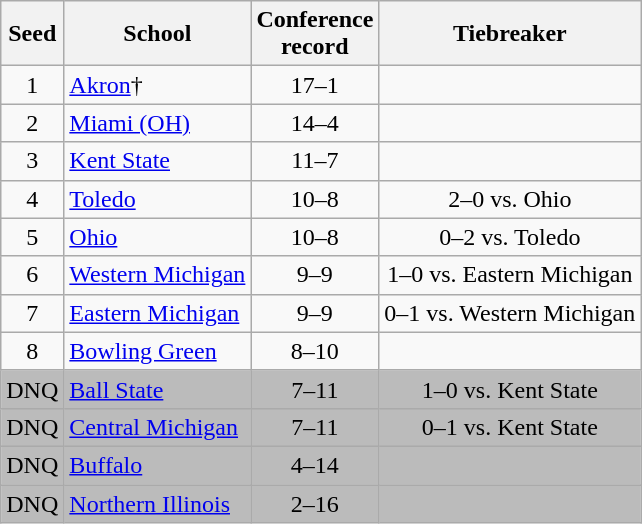<table class="wikitable" style="text-align:center">
<tr>
<th>Seed</th>
<th>School</th>
<th>Conference<br>record</th>
<th>Tiebreaker</th>
</tr>
<tr>
<td>1</td>
<td align=left><a href='#'>Akron</a>†</td>
<td>17–1</td>
<td></td>
</tr>
<tr>
<td>2</td>
<td align=left><a href='#'>Miami (OH)</a></td>
<td>14–4</td>
<td></td>
</tr>
<tr>
<td>3</td>
<td align=left><a href='#'>Kent State</a></td>
<td>11–7</td>
<td></td>
</tr>
<tr>
<td>4</td>
<td align=left><a href='#'>Toledo</a></td>
<td>10–8</td>
<td>2–0 vs. Ohio</td>
</tr>
<tr>
<td>5</td>
<td align=left><a href='#'>Ohio</a></td>
<td>10–8</td>
<td>0–2 vs. Toledo</td>
</tr>
<tr>
<td>6</td>
<td align=left><a href='#'>Western Michigan</a></td>
<td>9–9</td>
<td>1–0 vs. Eastern Michigan</td>
</tr>
<tr>
<td>7</td>
<td align=left><a href='#'>Eastern Michigan</a></td>
<td>9–9</td>
<td>0–1 vs. Western Michigan</td>
</tr>
<tr>
<td>8</td>
<td align=left><a href='#'>Bowling Green</a></td>
<td>8–10</td>
<td></td>
</tr>
<tr bgcolor=#bbbbbb>
<td>DNQ</td>
<td align=left><a href='#'>Ball State</a></td>
<td>7–11</td>
<td>1–0 vs. Kent State</td>
</tr>
<tr bgcolor=#bbbbbb>
<td>DNQ</td>
<td align=left><a href='#'>Central Michigan</a></td>
<td>7–11</td>
<td>0–1 vs. Kent State</td>
</tr>
<tr bgcolor=#bbbbbb>
<td>DNQ</td>
<td align=left><a href='#'>Buffalo</a></td>
<td>4–14</td>
<td></td>
</tr>
<tr bgcolor=#bbbbbb>
<td>DNQ</td>
<td align=left><a href='#'>Northern Illinois</a></td>
<td>2–16</td>
<td></td>
</tr>
</table>
